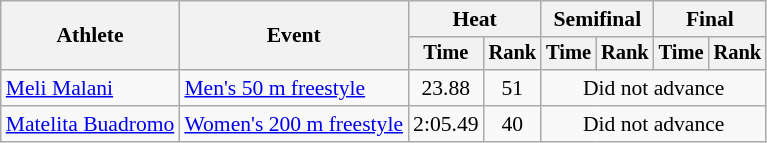<table class=wikitable style="font-size:90%">
<tr>
<th rowspan="2">Athlete</th>
<th rowspan="2">Event</th>
<th colspan="2">Heat</th>
<th colspan="2">Semifinal</th>
<th colspan="2">Final</th>
</tr>
<tr style="font-size:95%">
<th>Time</th>
<th>Rank</th>
<th>Time</th>
<th>Rank</th>
<th>Time</th>
<th>Rank</th>
</tr>
<tr align=center>
<td align=left><a href='#'>Meli Malani</a></td>
<td align=left><a href='#'>Men's 50 m freestyle</a></td>
<td>23.88</td>
<td>51</td>
<td colspan=4>Did not advance</td>
</tr>
<tr align=center>
<td align=left><a href='#'>Matelita Buadromo</a></td>
<td align=left><a href='#'>Women's 200 m freestyle</a></td>
<td>2:05.49</td>
<td>40</td>
<td colspan=4>Did not advance</td>
</tr>
</table>
